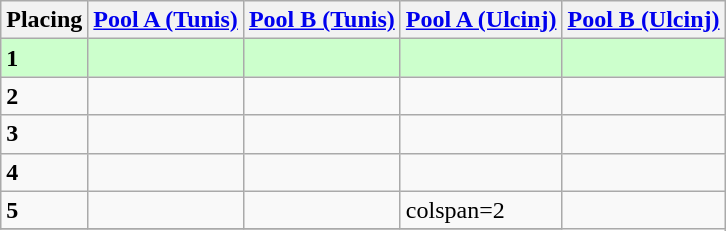<table class=wikitable style="border:1px solid #AAAAAA;">
<tr>
<th>Placing</th>
<th><a href='#'>Pool A (Tunis)</a></th>
<th><a href='#'>Pool B (Tunis)</a></th>
<th><a href='#'>Pool A (Ulcinj)</a></th>
<th><a href='#'>Pool B (Ulcinj)</a></th>
</tr>
<tr style="background: #ccffcc;">
<td><strong>1</strong></td>
<td></td>
<td></td>
<td></td>
<td></td>
</tr>
<tr>
<td><strong>2</strong></td>
<td></td>
<td></td>
<td></td>
<td></td>
</tr>
<tr>
<td><strong>3</strong></td>
<td></td>
<td></td>
<td></td>
<td></td>
</tr>
<tr>
<td><strong>4</strong></td>
<td></td>
<td></td>
<td></td>
<td></td>
</tr>
<tr>
<td><strong>5</strong></td>
<td></td>
<td></td>
<td>colspan=2 </td>
</tr>
<tr>
</tr>
</table>
